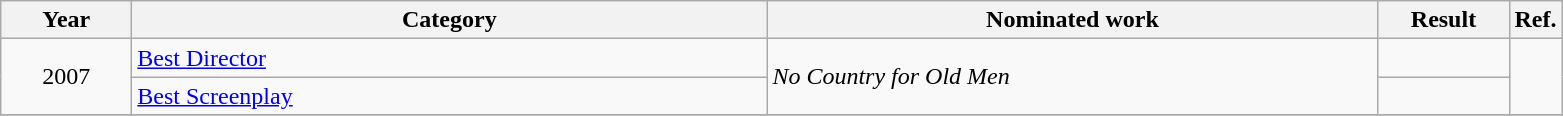<table class="wikitable unsortable">
<tr>
<th scope="col" style="width:5em;">Year</th>
<th scope="col" style="width:26em;">Category</th>
<th scope="col" style="width:25em;">Nominated work</th>
<th scope="col" style="width:5em;">Result</th>
<th class=unsortable>Ref.</th>
</tr>
<tr>
<td style="text-align:center;", rowspan=2>2007</td>
<td><a href='#'>Best Director</a></td>
<td rowspan=2><em>No Country for Old Men</em></td>
<td></td>
<td rowspan=2></td>
</tr>
<tr>
<td><a href='#'>Best Screenplay</a></td>
<td></td>
</tr>
<tr>
</tr>
</table>
